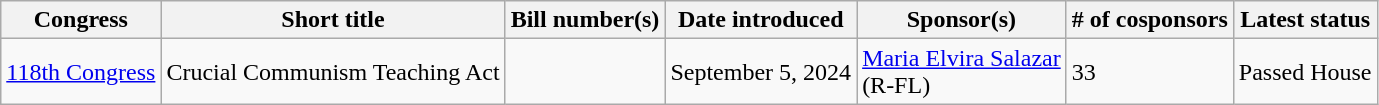<table class="wikitable">
<tr>
<th>Congress</th>
<th>Short title</th>
<th>Bill number(s)</th>
<th>Date introduced</th>
<th>Sponsor(s)</th>
<th># of cosponsors</th>
<th>Latest status</th>
</tr>
<tr>
<td><a href='#'>118th Congress</a></td>
<td>Crucial Communism Teaching Act</td>
<td></td>
<td>September 5, 2024</td>
<td><a href='#'>Maria Elvira Salazar</a><br>(R-FL)</td>
<td>33</td>
<td>Passed House</td>
</tr>
</table>
